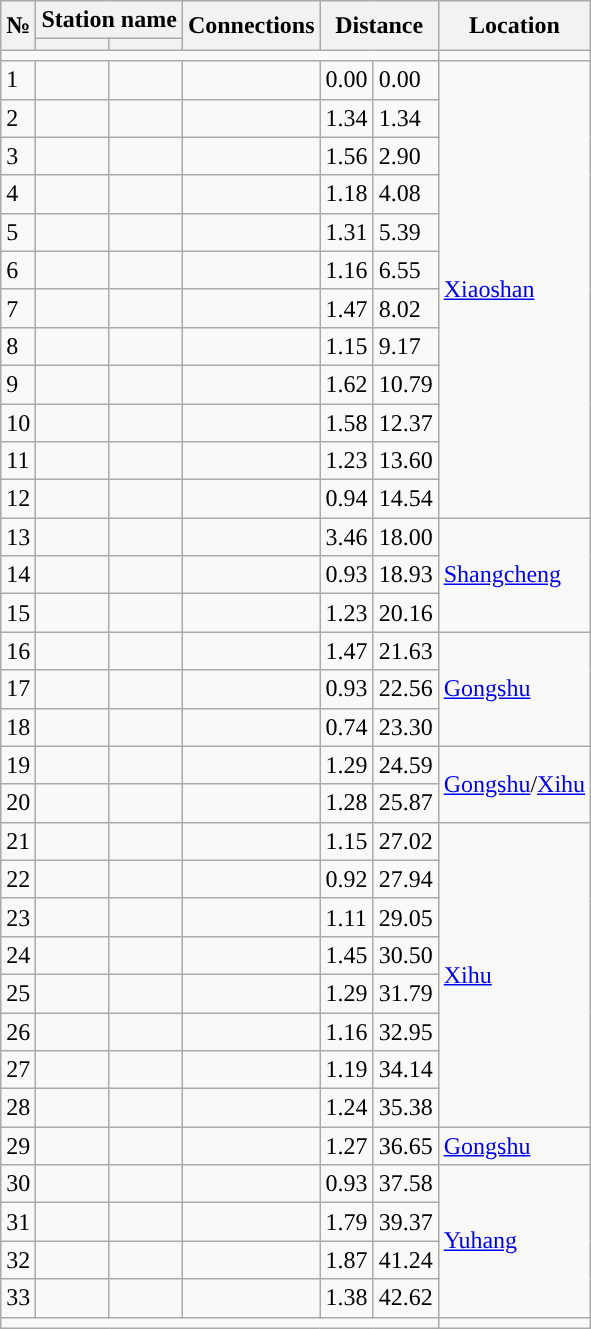<table class="wikitable">
<tr>
<th rowspan="2">№</th>
<th colspan="2">Station name</th>
<th rowspan="2">Connections</th>
<th colspan="2" rowspan="2">Distance<br></th>
<th rowspan="2">Location</th>
</tr>
<tr>
<th></th>
<th></th>
</tr>
<tr style="background:#">
<td colspan = "6"></td>
</tr>
<tr>
<td>1</td>
<td></td>
<td></td>
<td></td>
<td>0.00</td>
<td>0.00</td>
<td rowspan="12"><a href='#'>Xiaoshan</a></td>
</tr>
<tr>
<td>2</td>
<td></td>
<td></td>
<td></td>
<td>1.34</td>
<td>1.34</td>
</tr>
<tr>
<td>3</td>
<td></td>
<td></td>
<td></td>
<td>1.56</td>
<td>2.90</td>
</tr>
<tr>
<td>4</td>
<td></td>
<td></td>
<td></td>
<td>1.18</td>
<td>4.08</td>
</tr>
<tr>
<td>5</td>
<td></td>
<td></td>
<td></td>
<td>1.31</td>
<td>5.39</td>
</tr>
<tr>
<td>6</td>
<td></td>
<td></td>
<td></td>
<td>1.16</td>
<td>6.55</td>
</tr>
<tr>
<td>7</td>
<td></td>
<td></td>
<td></td>
<td>1.47</td>
<td>8.02</td>
</tr>
<tr>
<td>8</td>
<td></td>
<td></td>
<td></td>
<td>1.15</td>
<td>9.17</td>
</tr>
<tr>
<td>9</td>
<td></td>
<td></td>
<td></td>
<td>1.62</td>
<td>10.79</td>
</tr>
<tr>
<td>10</td>
<td></td>
<td></td>
<td></td>
<td>1.58</td>
<td>12.37</td>
</tr>
<tr>
<td>11</td>
<td></td>
<td></td>
<td></td>
<td>1.23</td>
<td>13.60</td>
</tr>
<tr>
<td>12</td>
<td></td>
<td></td>
<td></td>
<td>0.94</td>
<td>14.54</td>
</tr>
<tr>
<td>13</td>
<td></td>
<td></td>
<td> </td>
<td>3.46</td>
<td>18.00</td>
<td rowspan="3"><a href='#'>Shangcheng</a></td>
</tr>
<tr>
<td>14</td>
<td></td>
<td></td>
<td></td>
<td>0.93</td>
<td>18.93</td>
</tr>
<tr>
<td>15</td>
<td></td>
<td></td>
<td></td>
<td>1.23</td>
<td>20.16</td>
</tr>
<tr>
<td>16</td>
<td></td>
<td></td>
<td></td>
<td>1.47</td>
<td>21.63</td>
<td rowspan="3"><a href='#'>Gongshu</a></td>
</tr>
<tr>
<td>17</td>
<td></td>
<td></td>
<td></td>
<td>0.93</td>
<td>22.56</td>
</tr>
<tr>
<td>18</td>
<td></td>
<td></td>
<td></td>
<td>0.74</td>
<td>23.30</td>
</tr>
<tr>
<td>19</td>
<td></td>
<td></td>
<td></td>
<td>1.29</td>
<td>24.59</td>
<td rowspan="2"><a href='#'>Gongshu</a>/<a href='#'>Xihu</a></td>
</tr>
<tr>
<td>20</td>
<td></td>
<td></td>
<td></td>
<td>1.28</td>
<td>25.87</td>
</tr>
<tr>
<td>21</td>
<td></td>
<td></td>
<td></td>
<td>1.15</td>
<td>27.02</td>
<td rowspan="8"><a href='#'>Xihu</a></td>
</tr>
<tr>
<td>22</td>
<td></td>
<td></td>
<td></td>
<td>0.92</td>
<td>27.94</td>
</tr>
<tr>
<td>23</td>
<td></td>
<td></td>
<td></td>
<td>1.11</td>
<td>29.05</td>
</tr>
<tr>
<td>24</td>
<td></td>
<td></td>
<td></td>
<td>1.45</td>
<td>30.50</td>
</tr>
<tr>
<td>25</td>
<td></td>
<td></td>
<td></td>
<td>1.29</td>
<td>31.79</td>
</tr>
<tr>
<td>26</td>
<td></td>
<td></td>
<td></td>
<td>1.16</td>
<td>32.95</td>
</tr>
<tr>
<td>27</td>
<td></td>
<td></td>
<td></td>
<td>1.19</td>
<td>34.14</td>
</tr>
<tr>
<td>28</td>
<td></td>
<td></td>
<td></td>
<td>1.24</td>
<td>35.38</td>
</tr>
<tr>
<td>29</td>
<td></td>
<td></td>
<td></td>
<td>1.27</td>
<td>36.65</td>
<td><a href='#'>Gongshu</a></td>
</tr>
<tr>
<td>30</td>
<td></td>
<td></td>
<td></td>
<td>0.93</td>
<td>37.58</td>
<td rowspan="4"><a href='#'>Yuhang</a></td>
</tr>
<tr>
<td>31</td>
<td></td>
<td></td>
<td></td>
<td>1.79</td>
<td>39.37</td>
</tr>
<tr>
<td>32</td>
<td></td>
<td></td>
<td></td>
<td>1.87</td>
<td>41.24</td>
</tr>
<tr>
<td>33</td>
<td></td>
<td></td>
<td></td>
<td>1.38</td>
<td>42.62</td>
</tr>
<tr style="background:#">
<td colspan = "6"></td>
</tr>
</table>
